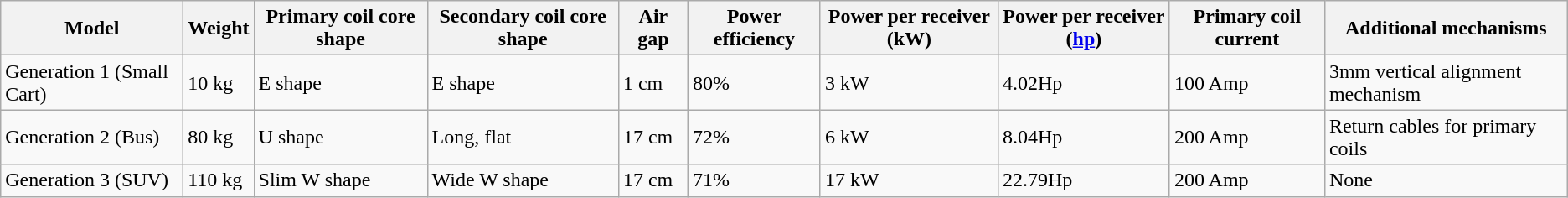<table class="wikitable">
<tr>
<th>Model</th>
<th>Weight</th>
<th>Primary coil core shape</th>
<th>Secondary coil core shape</th>
<th>Air gap</th>
<th>Power efficiency</th>
<th>Power per receiver (kW)</th>
<th>Power per receiver (<a href='#'>hp</a>)</th>
<th>Primary coil current</th>
<th>Additional mechanisms</th>
</tr>
<tr>
<td>Generation 1 (Small Cart)</td>
<td>10 kg</td>
<td>E shape</td>
<td>E shape</td>
<td>1 cm</td>
<td>80%</td>
<td>3 kW</td>
<td>4.02Hp</td>
<td>100 Amp</td>
<td>3mm vertical alignment mechanism</td>
</tr>
<tr>
<td>Generation 2 (Bus)</td>
<td>80 kg</td>
<td>U shape</td>
<td>Long, flat</td>
<td>17 cm</td>
<td>72%</td>
<td>6 kW</td>
<td>8.04Hp</td>
<td>200 Amp</td>
<td>Return cables for primary coils</td>
</tr>
<tr>
<td>Generation 3 (SUV)</td>
<td>110 kg</td>
<td>Slim W shape</td>
<td>Wide W shape</td>
<td>17 cm</td>
<td>71%</td>
<td>17 kW</td>
<td>22.79Hp</td>
<td>200 Amp</td>
<td>None</td>
</tr>
</table>
